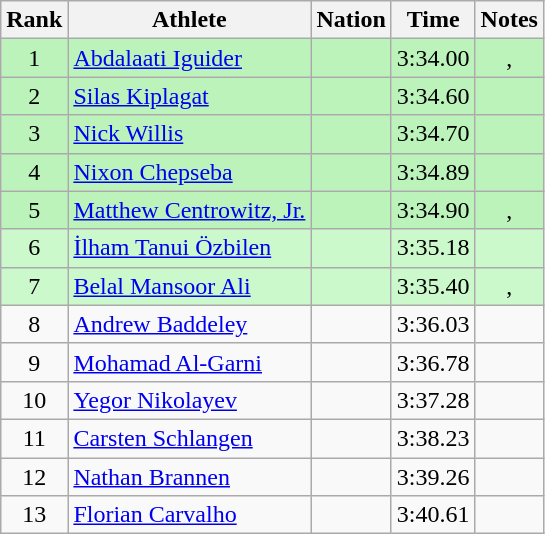<table class="wikitable sortable" style="text-align:center">
<tr>
<th>Rank</th>
<th>Athlete</th>
<th>Nation</th>
<th>Time</th>
<th>Notes</th>
</tr>
<tr bgcolor=bbf3bb>
<td>1</td>
<td align="left"><a href='#'>Abdalaati Iguider</a></td>
<td align=left></td>
<td>3:34.00</td>
<td>, </td>
</tr>
<tr bgcolor=bbf3bb>
<td>2</td>
<td align="left"><a href='#'>Silas Kiplagat</a></td>
<td align=left></td>
<td>3:34.60</td>
<td></td>
</tr>
<tr bgcolor=bbf3bb>
<td>3</td>
<td align="left"><a href='#'>Nick Willis</a></td>
<td align=left></td>
<td>3:34.70</td>
<td></td>
</tr>
<tr bgcolor=bbf3bb>
<td>4</td>
<td align="left"><a href='#'>Nixon Chepseba</a></td>
<td align=left></td>
<td>3:34.89</td>
<td></td>
</tr>
<tr bgcolor=bbf3bb>
<td>5</td>
<td align="left"><a href='#'>Matthew Centrowitz, Jr.</a></td>
<td align=left></td>
<td>3:34.90</td>
<td>, </td>
</tr>
<tr bgcolor=ccf9cc>
<td>6</td>
<td align="left"><a href='#'>İlham Tanui Özbilen</a></td>
<td align=left></td>
<td>3:35.18</td>
<td></td>
</tr>
<tr bgcolor=ccf9cc>
<td>7</td>
<td align="left"><a href='#'>Belal Mansoor Ali</a></td>
<td align=left></td>
<td>3:35.40</td>
<td>, </td>
</tr>
<tr>
<td>8</td>
<td align="left"><a href='#'>Andrew Baddeley</a></td>
<td align=left></td>
<td>3:36.03</td>
<td></td>
</tr>
<tr>
<td>9</td>
<td align="left"><a href='#'>Mohamad Al-Garni</a></td>
<td align=left></td>
<td>3:36.78</td>
<td></td>
</tr>
<tr>
<td>10</td>
<td align="left"><a href='#'>Yegor Nikolayev</a></td>
<td align=left></td>
<td>3:37.28</td>
<td></td>
</tr>
<tr>
<td>11</td>
<td align="left"><a href='#'>Carsten Schlangen</a></td>
<td align=left></td>
<td>3:38.23</td>
<td></td>
</tr>
<tr>
<td>12</td>
<td align="left"><a href='#'>Nathan Brannen</a></td>
<td align=left></td>
<td>3:39.26</td>
<td></td>
</tr>
<tr>
<td>13</td>
<td align="left"><a href='#'>Florian Carvalho</a></td>
<td align=left></td>
<td>3:40.61</td>
<td></td>
</tr>
</table>
